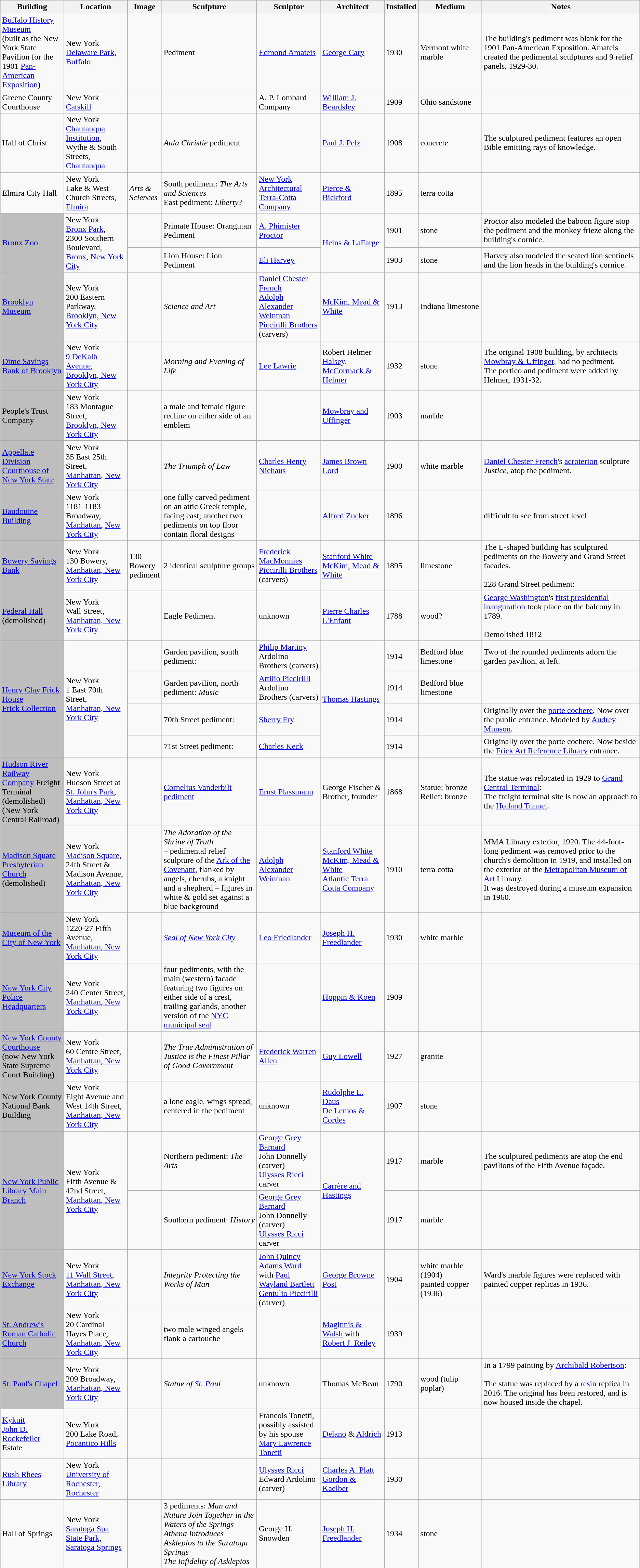<table class="wikitable sortable">
<tr>
<th width="10%">Building</th>
<th width="10%">Location</th>
<th width="5%">Image</th>
<th width="15%">Sculpture</th>
<th width="10%">Sculptor</th>
<th width="10%">Architect</th>
<th width="5%">Installed</th>
<th width="10%">Medium</th>
<th width="25%">Notes</th>
</tr>
<tr>
<td><a href='#'>Buffalo History Museum</a><br>(built as the New York State Pavilion for the 1901 <a href='#'>Pan-American Exposition</a>)</td>
<td>New York<br><a href='#'>Delaware Park</a>,<br><a href='#'>Buffalo</a></td>
<td></td>
<td>Pediment</td>
<td><a href='#'>Edmond Amateis</a></td>
<td><a href='#'>George Cary</a></td>
<td>1930</td>
<td>Vermont white marble</td>
<td>The building's pediment was blank for the 1901 Pan-American Exposition. Amateis created the pedimental sculptures and 9 relief panels, 1929-30.</td>
</tr>
<tr>
<td>Greene County Courthouse</td>
<td>New York<br><a href='#'>Catskill</a></td>
<td></td>
<td></td>
<td>A. P. Lombard Company</td>
<td><a href='#'>William J. Beardsley</a></td>
<td>1909</td>
<td>Ohio sandstone</td>
<td></td>
</tr>
<tr>
<td>Hall of Christ</td>
<td>New York<br><a href='#'>Chautauqua Institution</a>,<br>Wythe & South Streets,<br><a href='#'>Chautauqua</a></td>
<td></td>
<td><em>Aula Christie</em> pediment</td>
<td></td>
<td><a href='#'>Paul J. Pelz</a></td>
<td>1908</td>
<td>concrete</td>
<td>The sculptured pediment features an open Bible emitting rays of knowledge.</td>
</tr>
<tr>
<td>Elmira City Hall</td>
<td>New York<br>Lake & West Church Streets,<br><a href='#'>Elmira</a></td>
<td><em>Arts & Sciences</em></td>
<td>South pediment: <em>The Arts and Sciences</em><br>East pediment: <em>Liberty</em>?</td>
<td><a href='#'>New York Architectural Terra-Cotta Company</a></td>
<td><a href='#'>Pierce & Bickford</a></td>
<td>1895</td>
<td>terra cotta</td>
<td></td>
</tr>
<tr>
<td style="background:#BEBEBE" rowspan="2"><a href='#'>Bronx Zoo</a></td>
<td rowspan="2">New York<br><a href='#'>Bronx Park</a>,<br>2300 Southern Boulevard,<br><a href='#'>Bronx, New York City</a></td>
<td></td>
<td>Primate House: Orangutan Pediment</td>
<td><a href='#'>A. Phimister Proctor</a></td>
<td rowspan="2"><a href='#'>Heins & LaFarge</a></td>
<td>1901</td>
<td>stone</td>
<td>Proctor also modeled the baboon figure atop the pediment and the monkey frieze along the building's cornice.</td>
</tr>
<tr>
<td></td>
<td>Lion House: Lion Pediment</td>
<td><a href='#'>Eli Harvey</a></td>
<td>1903</td>
<td>stone</td>
<td>Harvey also modeled the seated lion sentinels and the lion heads in the building's cornice.</td>
</tr>
<tr>
<td style="background:#BEBEBE"><a href='#'>Brooklyn Museum</a></td>
<td>New York<br>200 Eastern Parkway,<br><a href='#'>Brooklyn, New York City</a></td>
<td></td>
<td><em>Science and Art</em></td>
<td><a href='#'>Daniel Chester French</a><br><a href='#'>Adolph Alexander Weinman</a><br><a href='#'>Piccirilli Brothers</a> (carvers)</td>
<td><a href='#'>McKim, Mead & White</a></td>
<td>1913</td>
<td>Indiana limestone</td>
<td></td>
</tr>
<tr>
<td style="background:#BEBEBE"><a href='#'>Dime Savings Bank of Brooklyn</a></td>
<td>New York<br><a href='#'>9 DeKalb Avenue</a>, <a href='#'>Brooklyn, New York City</a></td>
<td></td>
<td><em>Morning and Evening of Life</em></td>
<td><a href='#'>Lee Lawrie</a></td>
<td>Robert Helmer<br><a href='#'>Halsey, McCormack & Helmer</a></td>
<td>1932</td>
<td>stone</td>
<td>The original 1908 building, by architects <a href='#'>Mowbray & Uffinger</a>, had no pediment.<br>The portico and pediment were added by Helmer, 1931-32.</td>
</tr>
<tr>
<td style="background:#BEBEBE">People's Trust Company</td>
<td>New York<br>183 Montague Street,<br><a href='#'>Brooklyn, New York City</a></td>
<td></td>
<td>a male and female figure recline on either side of an emblem</td>
<td></td>
<td><a href='#'>Mowbray and Uffinger</a></td>
<td>1903</td>
<td>marble</td>
<td></td>
</tr>
<tr>
<td style="background:#BEBEBE"><a href='#'>Appellate Division Courthouse of New York State</a></td>
<td>New York<br>35 East 25th Street,<br><a href='#'>Manhattan</a>, <a href='#'>New York City</a></td>
<td></td>
<td><em>The Triumph of Law</em></td>
<td><a href='#'>Charles Henry Niehaus</a></td>
<td><a href='#'>James Brown Lord</a></td>
<td>1900</td>
<td>white marble</td>
<td> <a href='#'>Daniel Chester French</a>'s <a href='#'>acroterion</a> sculpture <em>Justice</em>, atop the pediment.</td>
</tr>
<tr>
<td style="background:#BEBEBE"><a href='#'>Baudouine Building</a></td>
<td>New York<br>1181-1183 Broadway,<br><a href='#'>Manhattan</a>, <a href='#'>New York City</a></td>
<td></td>
<td>one fully carved pediment on an attic Greek temple, facing east; another two pediments on top floor contain floral designs</td>
<td></td>
<td><a href='#'>Alfred Zucker</a></td>
<td>1896</td>
<td></td>
<td>difficult to see from street level</td>
</tr>
<tr>
<td style="background:#BEBEBE"><a href='#'>Bowery Savings Bank</a></td>
<td>New York<br>130 Bowery,<br><a href='#'>Manhattan, New York City</a></td>
<td>130 Bowery pediment</td>
<td>2 identical sculpture groups</td>
<td><a href='#'>Frederick MacMonnies</a><br><a href='#'>Piccirilli Brothers</a> (carvers)</td>
<td><a href='#'>Stanford White</a><br><a href='#'>McKim, Mead & White</a></td>
<td>1895</td>
<td>limestone</td>
<td>The L-shaped building has sculptured pediments on the Bowery and Grand Street facades.<br><br>228 Grand Street pediment:</td>
</tr>
<tr>
<td style="background:#BEBEBE"><a href='#'>Federal Hall</a> (demolished)</td>
<td>New York<br>Wall Street,<br><a href='#'>Manhattan, New York City</a></td>
<td></td>
<td>Eagle Pediment</td>
<td>unknown</td>
<td><a href='#'>Pierre Charles L'Enfant</a></td>
<td>1788</td>
<td>wood?</td>
<td><a href='#'>George Washington</a>'s <a href='#'>first presidential inauguration</a> took place on the balcony in 1789.<br><br>Demolished 1812</td>
</tr>
<tr>
<td style="background:#BEBEBE" rowspan="4"><a href='#'>Henry Clay Frick House</a><br><a href='#'>Frick Collection</a></td>
<td rowspan="4">New York<br>1 East 70th Street,<br><a href='#'>Manhattan, New York City</a></td>
<td></td>
<td>Garden pavilion, south pediment:</td>
<td><a href='#'>Philip Martiny</a><br>Ardolino Brothers (carvers)</td>
<td rowspan="4"><a href='#'>Thomas Hastings</a></td>
<td>1914</td>
<td>Bedford blue limestone</td>
<td>Two of the rounded pediments adorn the garden pavilion, at left.</td>
</tr>
<tr>
<td></td>
<td>Garden pavilion, north pediment: <em>Music</em></td>
<td><a href='#'>Attilio Piccirilli</a><br>Ardolino Brothers (carvers)</td>
<td>1914</td>
<td>Bedford blue limestone</td>
<td></td>
</tr>
<tr>
<td></td>
<td>70th Street pediment:</td>
<td><a href='#'>Sherry Fry</a></td>
<td>1914</td>
<td></td>
<td>Originally over the <a href='#'>porte cochere</a>. Now over the public entrance. Modeled by <a href='#'>Audrey Munson</a>.</td>
</tr>
<tr>
<td></td>
<td>71st Street pediment:</td>
<td><a href='#'>Charles Keck</a></td>
<td>1914</td>
<td></td>
<td>Originally over the porte cochere. Now beside the <a href='#'>Frick Art Reference Library</a> entrance.</td>
</tr>
<tr>
<td style="background:#BEBEBE"><a href='#'>Hudson River Railway Company</a> Freight Terminal (demolished)<br>(New York Central Railroad)</td>
<td>New York<br>Hudson Street at <a href='#'>St. John's Park</a>,<br><a href='#'>Manhattan, New York City</a></td>
<td></td>
<td><a href='#'>Cornelius Vanderbilt pediment</a></td>
<td><a href='#'>Ernst Plassmann</a></td>
<td>George Fischer & Brother, founder</td>
<td>1868</td>
<td>Statue: bronze<br>Relief: bronze</td>
<td>The statue was relocated in 1929 to <a href='#'>Grand Central Terminal</a>:<br>The freight terminal site is now an approach to the <a href='#'>Holland Tunnel</a>.</td>
</tr>
<tr>
<td style="background:#BEBEBE"><a href='#'>Madison Square Presbyterian Church</a> (demolished)</td>
<td>New York<br><a href='#'>Madison Square</a>,<br>24th Street & Madison Avenue,<br><a href='#'>Manhattan, New York City</a></td>
<td></td>
<td><em>The Adoration of the Shrine of Truth</em><br>– pedimental relief sculpture of the <a href='#'>Ark of the Covenant</a>, flanked by angels, cherubs, a knight and a shepherd – figures in white & gold set against a blue background</td>
<td><a href='#'>Adolph Alexander Weinman</a></td>
<td><a href='#'>Stanford White</a><br><a href='#'>McKim, Mead & White</a><br><a href='#'>Atlantic Terra Cotta Company</a></td>
<td>1910</td>
<td>terra cotta</td>
<td>MMA Library exterior, 1920. The 44-foot-long pediment was removed prior to the church's demolition in 1919, and installed on the exterior of the <a href='#'>Metropolitan Museum of Art</a> Library.<br>It was destroyed during a museum expansion in 1960.</td>
</tr>
<tr>
<td style="background:#BEBEBE"><a href='#'>Museum of the City of New York</a></td>
<td>New York<br>1220-27 Fifth Avenue,<br><a href='#'>Manhattan, New York City</a></td>
<td></td>
<td><em><a href='#'>Seal of New York City</a></em></td>
<td><a href='#'>Leo Friedlander</a></td>
<td><a href='#'>Joseph H. Freedlander</a></td>
<td>1930</td>
<td>white marble</td>
<td></td>
</tr>
<tr>
<td style="background:#BEBEBE"><a href='#'>New York City Police Headquarters</a></td>
<td>New York<br>240 Center Street,<br><a href='#'>Manhattan, New York City</a></td>
<td></td>
<td>four pediments, with the main (western) facade featuring two figures on either side of a crest, trailing garlands, another version of the <a href='#'>NYC municipal seal</a></td>
<td></td>
<td><a href='#'>Hoppin & Koen</a></td>
<td>1909</td>
<td></td>
<td></td>
</tr>
<tr>
<td style="background:#BEBEBE"><a href='#'>New York County Courthouse</a><br>(now New York State Supreme Court Building)</td>
<td>New York<br>60 Centre Street,<br><a href='#'>Manhattan, New York City</a></td>
<td></td>
<td><em>The True Administration of Justice is the Finest Pillar of Good Government</em></td>
<td><a href='#'>Frederick Warren Allen</a></td>
<td><a href='#'>Guy Lowell</a></td>
<td>1927</td>
<td>granite</td>
<td></td>
</tr>
<tr>
<td style="background:#BEBEBE">New York County National Bank Building</td>
<td>New York<br>Eight Avenue and West 14th Street,<br><a href='#'>Manhattan, New York City</a></td>
<td></td>
<td>a lone eagle, wings spread, centered in the pediment</td>
<td>unknown</td>
<td><a href='#'>Rudolphe L. Daus</a><br><a href='#'>De Lemos & Cordes</a></td>
<td>1907</td>
<td>stone</td>
<td></td>
</tr>
<tr>
<td style="background:#BEBEBE" rowspan="2"><a href='#'>New York Public Library Main Branch</a></td>
<td rowspan="2">New York<br>Fifth Avenue & 42nd Street,<br><a href='#'>Manhattan, New York City</a></td>
<td></td>
<td>Northern pediment: <em>The Arts</em></td>
<td><a href='#'>George Grey Barnard</a><br>John Donnelly (carver)<br><a href='#'>Ulysses Ricci</a><br>carver</td>
<td rowspan="2"><a href='#'>Carrère and Hastings</a></td>
<td>1917</td>
<td>marble</td>
<td>The sculptured pediments are atop the end pavilions of the Fifth Avenue façade.</td>
</tr>
<tr>
<td></td>
<td>Southern pediment: <em>History</em></td>
<td><a href='#'>George Grey Barnard</a><br>John Donnelly (carver)<br><a href='#'>Ulysses Ricci</a><br>carver</td>
<td>1917</td>
<td>marble</td>
<td></td>
</tr>
<tr>
<td style="background:#BEBEBE"><a href='#'>New York Stock Exchange</a></td>
<td>New York<br><a href='#'>11 Wall Street</a>,<br><a href='#'>Manhattan, New York City</a></td>
<td></td>
<td><em>Integrity Protecting the Works of Man</em></td>
<td><a href='#'>John Quincy Adams Ward</a><br>with <a href='#'>Paul Wayland Bartlett</a><br><a href='#'>Gentulio Piccirilli</a> (carver)</td>
<td><a href='#'>George Browne Post</a></td>
<td>1904</td>
<td>white marble (1904)<br>painted copper (1936)</td>
<td>Ward's marble figures were replaced with painted copper replicas in 1936.</td>
</tr>
<tr>
<td style="background:#BEBEBE"><a href='#'>St. Andrew's Roman Catholic Church</a></td>
<td>New York<br>20 Cardinal Hayes Place,<br><a href='#'>Manhattan, New York City</a></td>
<td></td>
<td>two male winged angels flank a cartouche</td>
<td></td>
<td><a href='#'>Maginnis & Walsh</a> with <a href='#'>Robert J. Reiley</a></td>
<td>1939</td>
<td></td>
<td></td>
</tr>
<tr>
<td style="background:#BEBEBE"><a href='#'>St. Paul's Chapel</a></td>
<td>New York<br>209 Broadway,<br><a href='#'>Manhattan, New York City</a></td>
<td></td>
<td><em>Statue of <a href='#'>St. Paul</a></em></td>
<td>unknown</td>
<td>Thomas McBean</td>
<td>1790</td>
<td>wood (tulip poplar)</td>
<td>In a 1799 painting by <a href='#'>Archibald Robertson</a>:<br><br>The statue was replaced by a <a href='#'>resin</a> replica in 2016. The original has been restored,  and is now housed inside the chapel.</td>
</tr>
<tr>
<td><a href='#'>Kykuit</a><br><a href='#'>John D. Rockefeller</a> Estate</td>
<td>New York<br>200 Lake Road,<br><a href='#'>Pocantico Hills</a></td>
<td></td>
<td></td>
<td>Francois Tonetti, possibly assisted by his spouse <a href='#'>Mary Lawrence Tonetti</a></td>
<td><a href='#'>Delano</a> & <a href='#'>Aldrich</a></td>
<td>1913</td>
<td></td>
<td></td>
</tr>
<tr>
<td><a href='#'>Rush Rhees Library</a></td>
<td>New York<br><a href='#'>University of Rochester</a>,<br><a href='#'>Rochester</a></td>
<td></td>
<td></td>
<td><a href='#'>Ulysses Ricci</a><br>Edward Ardolino (carver)</td>
<td><a href='#'>Charles A. Platt</a><br><a href='#'>Gordon & Kaelber</a></td>
<td>1930</td>
<td></td>
<td></td>
</tr>
<tr>
<td>Hall of Springs</td>
<td>New York<br><a href='#'>Saratoga Spa State Park</a>,<br><a href='#'>Saratoga Springs</a></td>
<td></td>
<td>3 pediments: <em>Man and Nature Join Together in the Waters of the Springs</em><br><em>Athena Introduces Asklepios to the Saratoga Springs</em><br><em>The Infidelity of Asklepios</em></td>
<td>George H. Snowden</td>
<td><a href='#'>Joseph H. Freedlander</a></td>
<td>1934</td>
<td>stone</td>
<td></td>
</tr>
<tr>
</tr>
</table>
